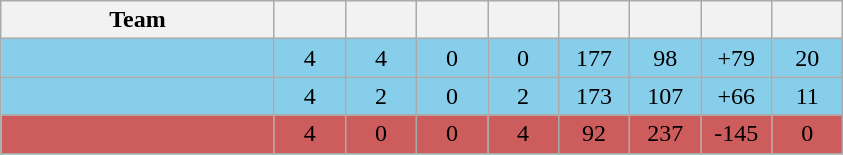<table class="wikitable sortable" style="text-align:center">
<tr>
<th width="175">Team</th>
<th width="40"></th>
<th width="40"></th>
<th width="40"></th>
<th width="40"></th>
<th width="40"></th>
<th width="40"></th>
<th width="40"></th>
<th width="40"></th>
</tr>
<tr style="background:#87ceeb">
<td align="left"></td>
<td>4</td>
<td>4</td>
<td>0</td>
<td>0</td>
<td>177</td>
<td>98</td>
<td>+79</td>
<td>20</td>
</tr>
<tr style="background:#87ceeb">
<td align="left"></td>
<td>4</td>
<td>2</td>
<td>0</td>
<td>2</td>
<td>173</td>
<td>107</td>
<td>+66</td>
<td>11</td>
</tr>
<tr style="background:#cd5c5c">
<td align="left"></td>
<td>4</td>
<td>0</td>
<td>0</td>
<td>4</td>
<td>92</td>
<td>237</td>
<td>-145</td>
<td>0</td>
</tr>
<tr>
</tr>
</table>
